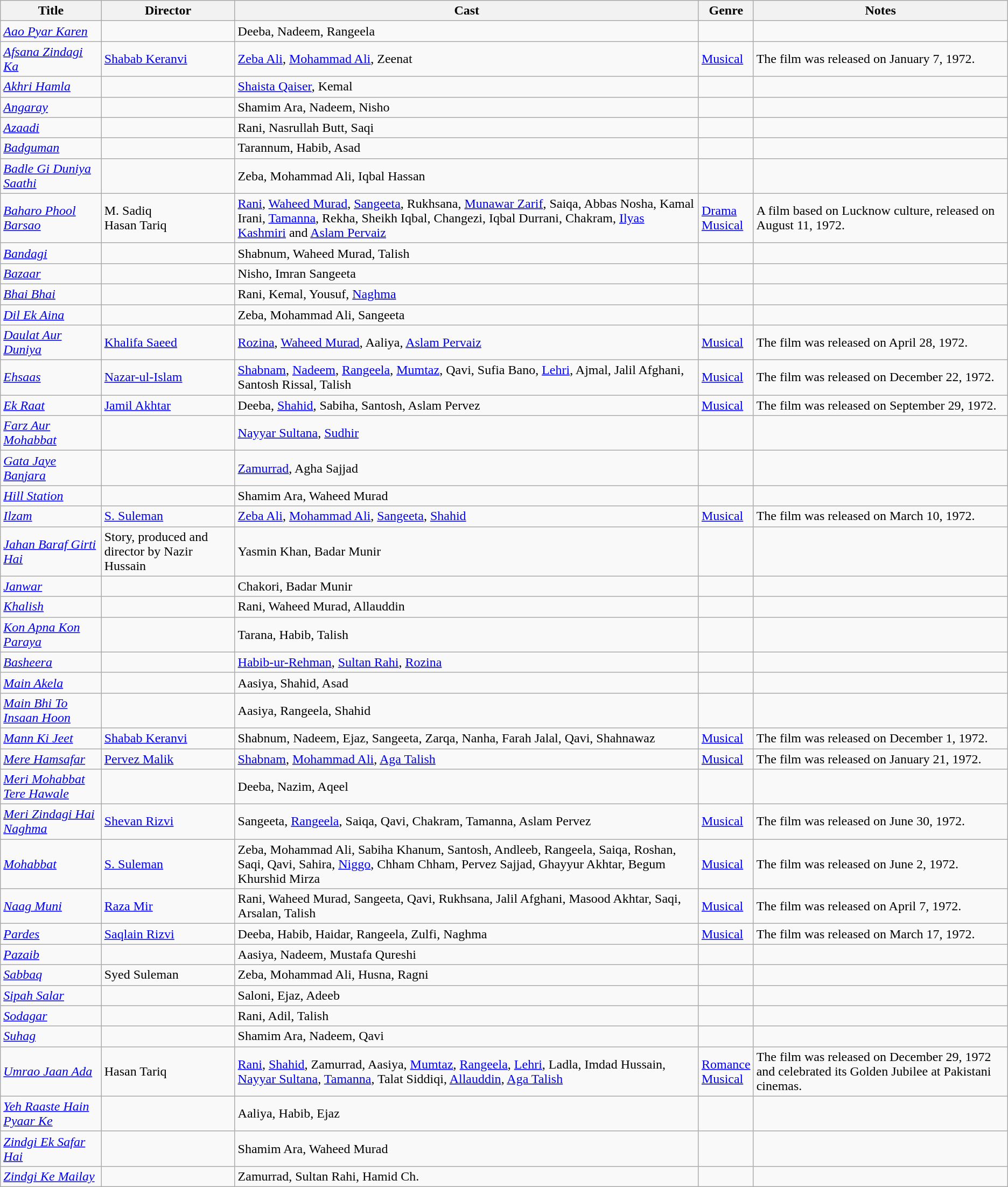<table class="wikitable">
<tr>
<th>Title</th>
<th>Director</th>
<th>Cast</th>
<th>Genre</th>
<th>Notes</th>
</tr>
<tr>
<td><em><a href='#'>Aao Pyar Karen</a></em></td>
<td></td>
<td>Deeba, Nadeem, Rangeela</td>
<td></td>
<td></td>
</tr>
<tr>
<td><em><a href='#'>Afsana Zindagi Ka</a></em></td>
<td><a href='#'>Shabab Keranvi</a></td>
<td><a href='#'>Zeba Ali</a>, <a href='#'>Mohammad Ali</a>, Zeenat</td>
<td><a href='#'>Musical</a></td>
<td>The film was released on January 7, 1972.</td>
</tr>
<tr>
<td><em><a href='#'>Akhri Hamla</a></em></td>
<td></td>
<td><a href='#'>Shaista Qaiser</a>, Kemal</td>
<td></td>
<td></td>
</tr>
<tr>
<td><em><a href='#'>Angaray</a></em></td>
<td></td>
<td>Shamim Ara, Nadeem, Nisho</td>
<td></td>
<td></td>
</tr>
<tr>
<td><em><a href='#'>Azaadi</a></em></td>
<td></td>
<td>Rani, Nasrullah Butt, Saqi</td>
<td></td>
<td></td>
</tr>
<tr>
<td><em><a href='#'>Badguman</a></em></td>
<td></td>
<td>Tarannum, Habib, Asad</td>
<td></td>
<td></td>
</tr>
<tr>
<td><em><a href='#'>Badle Gi Duniya Saathi</a></em></td>
<td></td>
<td>Zeba, Mohammad Ali, Iqbal Hassan</td>
<td></td>
<td></td>
</tr>
<tr>
<td><em><a href='#'>Baharo Phool Barsao</a></em></td>
<td>M. Sadiq<br>Hasan Tariq</td>
<td><a href='#'>Rani</a>, <a href='#'>Waheed Murad</a>, <a href='#'>Sangeeta</a>, Rukhsana, <a href='#'>Munawar Zarif</a>, Saiqa, Abbas Nosha, Kamal Irani, <a href='#'>Tamanna</a>, Rekha, Sheikh Iqbal, Changezi, Iqbal Durrani, Chakram, <a href='#'>Ilyas Kashmiri</a> and <a href='#'>Aslam Pervaiz</a></td>
<td><a href='#'>Drama</a> <br> <a href='#'>Musical</a></td>
<td>A film based on Lucknow culture, released on August 11, 1972.</td>
</tr>
<tr>
<td><em><a href='#'>Bandagi</a></em></td>
<td></td>
<td>Shabnum, Waheed Murad, Talish</td>
<td></td>
<td></td>
</tr>
<tr>
<td><em><a href='#'>Bazaar</a></em></td>
<td></td>
<td>Nisho, Imran Sangeeta</td>
<td></td>
<td></td>
</tr>
<tr>
<td><em><a href='#'>Bhai Bhai</a></em></td>
<td></td>
<td>Rani, Kemal, Yousuf, <a href='#'>Naghma</a></td>
<td></td>
<td></td>
</tr>
<tr>
<td><em><a href='#'>Dil Ek Aina</a></em></td>
<td></td>
<td>Zeba, Mohammad Ali, Sangeeta</td>
<td></td>
<td></td>
</tr>
<tr>
<td><em><a href='#'>Daulat Aur Duniya</a></em></td>
<td><a href='#'>Khalifa Saeed</a></td>
<td><a href='#'>Rozina</a>, <a href='#'>Waheed Murad</a>, Aaliya, <a href='#'>Aslam Pervaiz</a></td>
<td><a href='#'>Musical</a></td>
<td>The film was released on April 28, 1972.</td>
</tr>
<tr>
<td><em><a href='#'>Ehsaas</a></em></td>
<td><a href='#'>Nazar-ul-Islam</a></td>
<td><a href='#'>Shabnam</a>, <a href='#'>Nadeem</a>, <a href='#'>Rangeela</a>, <a href='#'>Mumtaz</a>, Qavi, Sufia Bano, <a href='#'>Lehri</a>, Ajmal, Jalil Afghani, Santosh Rissal, Talish</td>
<td><a href='#'>Musical</a></td>
<td>The film was released on December 22, 1972.</td>
</tr>
<tr>
<td><em><a href='#'>Ek Raat</a></em></td>
<td><a href='#'>Jamil Akhtar</a></td>
<td>Deeba, <a href='#'>Shahid</a>, Sabiha, Santosh, Aslam Pervez</td>
<td><a href='#'>Musical</a></td>
<td>The film was released on September 29, 1972.</td>
</tr>
<tr>
<td><em><a href='#'>Farz Aur Mohabbat</a></em></td>
<td></td>
<td><a href='#'>Nayyar Sultana</a>, <a href='#'>Sudhir</a></td>
<td></td>
<td></td>
</tr>
<tr>
<td><em><a href='#'>Gata Jaye Banjara</a></em></td>
<td></td>
<td><a href='#'>Zamurrad</a>, Agha Sajjad</td>
<td></td>
<td></td>
</tr>
<tr>
<td><em><a href='#'>Hill Station</a></em></td>
<td></td>
<td>Shamim Ara, Waheed Murad</td>
<td></td>
<td></td>
</tr>
<tr>
<td><em><a href='#'>Ilzam</a></em></td>
<td><a href='#'>S. Suleman</a></td>
<td><a href='#'>Zeba Ali</a>, <a href='#'>Mohammad Ali</a>, <a href='#'>Sangeeta</a>, <a href='#'>Shahid</a></td>
<td><a href='#'>Musical</a></td>
<td>The film was released on March 10, 1972.</td>
</tr>
<tr>
<td><em><a href='#'>Jahan Baraf Girti Hai</a></em></td>
<td>Story, produced and director by Nazir Hussain</td>
<td>Yasmin Khan, Badar Munir</td>
<td></td>
<td></td>
</tr>
<tr>
<td><em><a href='#'>Janwar</a></em></td>
<td></td>
<td>Chakori, Badar Munir</td>
<td></td>
<td></td>
</tr>
<tr>
<td><em><a href='#'>Khalish</a></em></td>
<td></td>
<td>Rani, Waheed Murad, Allauddin</td>
<td></td>
<td></td>
</tr>
<tr>
<td><em><a href='#'>Kon Apna Kon Paraya</a></em></td>
<td></td>
<td>Tarana, Habib, Talish</td>
<td></td>
<td></td>
</tr>
<tr>
<td><em><a href='#'>Basheera</a></em></td>
<td></td>
<td><a href='#'>Habib-ur-Rehman</a>, <a href='#'>Sultan Rahi</a>, <a href='#'>Rozina</a></td>
<td></td>
<td></td>
</tr>
<tr>
<td><em><a href='#'>Main Akela</a></em></td>
<td></td>
<td>Aasiya, Shahid, Asad</td>
<td></td>
<td></td>
</tr>
<tr>
<td><em><a href='#'>Main Bhi To Insaan Hoon</a></em></td>
<td></td>
<td>Aasiya, Rangeela, Shahid</td>
<td></td>
<td></td>
</tr>
<tr>
<td><em><a href='#'>Mann Ki Jeet</a></em></td>
<td><a href='#'>Shabab Keranvi</a></td>
<td>Shabnum, Nadeem, Ejaz, Sangeeta, Zarqa, Nanha, Farah Jalal, Qavi, Shahnawaz</td>
<td><a href='#'>Musical</a></td>
<td>The film was released on December 1, 1972.</td>
</tr>
<tr>
<td><em><a href='#'>Mere Hamsafar</a></em></td>
<td><a href='#'>Pervez Malik</a></td>
<td><a href='#'>Shabnam</a>, <a href='#'>Mohammad Ali</a>, <a href='#'>Aga Talish</a></td>
<td><a href='#'>Musical</a></td>
<td>The film was released on January 21, 1972.</td>
</tr>
<tr>
<td><em><a href='#'>Meri Mohabbat Tere Hawale</a></em></td>
<td></td>
<td>Deeba, Nazim, Aqeel</td>
<td></td>
<td></td>
</tr>
<tr>
<td><em><a href='#'>Meri Zindagi Hai Naghma</a></em></td>
<td><a href='#'>Shevan Rizvi</a></td>
<td>Sangeeta, <a href='#'>Rangeela</a>, Saiqa, Qavi, Chakram, Tamanna, Aslam Pervez</td>
<td><a href='#'>Musical</a></td>
<td>The film was released on June 30, 1972.</td>
</tr>
<tr>
<td><em><a href='#'>Mohabbat</a></em></td>
<td><a href='#'>S. Suleman</a></td>
<td>Zeba, Mohammad Ali, Sabiha Khanum, Santosh, Andleeb, Rangeela, Saiqa, Roshan, Saqi, Qavi, Sahira, <a href='#'>Niggo</a>, Chham Chham, Pervez Sajjad, Ghayyur Akhtar, Begum Khurshid Mirza</td>
<td><a href='#'>Musical</a></td>
<td>The film was released on June 2, 1972.</td>
</tr>
<tr>
<td><em><a href='#'>Naag Muni</a></em></td>
<td><a href='#'>Raza Mir</a></td>
<td>Rani, Waheed Murad, Sangeeta, Qavi, Rukhsana, Jalil Afghani, Masood Akhtar, Saqi, Arsalan, Talish</td>
<td><a href='#'>Musical</a></td>
<td>The film was released on April 7, 1972.</td>
</tr>
<tr>
<td><em><a href='#'>Pardes</a></em></td>
<td><a href='#'>Saqlain Rizvi</a></td>
<td>Deeba, Habib, Haidar, Rangeela, Zulfi, Naghma</td>
<td><a href='#'>Musical</a></td>
<td>The film was released on March 17, 1972.</td>
</tr>
<tr>
<td><em><a href='#'>Pazaib</a></em></td>
<td></td>
<td>Aasiya, Nadeem, Mustafa Qureshi</td>
<td></td>
<td></td>
</tr>
<tr>
<td><em><a href='#'>Sabbaq</a></em></td>
<td>Syed Suleman</td>
<td>Zeba, Mohammad Ali, Husna, Ragni</td>
<td></td>
<td></td>
</tr>
<tr>
<td><em><a href='#'>Sipah Salar</a></em></td>
<td></td>
<td>Saloni, Ejaz, Adeeb</td>
<td></td>
<td></td>
</tr>
<tr>
<td><em><a href='#'>Sodagar</a></em></td>
<td></td>
<td>Rani, Adil, Talish</td>
<td></td>
<td></td>
</tr>
<tr>
<td><em><a href='#'>Suhag</a></em></td>
<td></td>
<td>Shamim Ara, Nadeem, Qavi</td>
<td></td>
<td></td>
</tr>
<tr>
<td><em><a href='#'>Umrao Jaan Ada</a></em></td>
<td>Hasan Tariq</td>
<td><a href='#'>Rani</a>, <a href='#'>Shahid</a>, Zamurrad, Aasiya, <a href='#'>Mumtaz</a>, <a href='#'>Rangeela</a>, <a href='#'>Lehri</a>, Ladla, Imdad Hussain, <a href='#'>Nayyar Sultana</a>, <a href='#'>Tamanna</a>, Talat Siddiqi, <a href='#'>Allauddin</a>, <a href='#'>Aga Talish</a></td>
<td><a href='#'>Romance</a> <br> <a href='#'>Musical</a></td>
<td>The film was released on December 29, 1972 and celebrated its Golden Jubilee at Pakistani cinemas.</td>
</tr>
<tr>
<td><em><a href='#'>Yeh Raaste Hain Pyaar Ke</a></em></td>
<td></td>
<td>Aaliya, Habib, Ejaz</td>
<td></td>
<td></td>
</tr>
<tr>
<td><em><a href='#'>Zindgi Ek Safar Hai</a></em></td>
<td></td>
<td>Shamim Ara, Waheed Murad</td>
<td></td>
<td></td>
</tr>
<tr>
<td><em><a href='#'>Zindgi Ke Mailay</a></em></td>
<td></td>
<td>Zamurrad, Sultan Rahi, Hamid Ch.</td>
<td></td>
<td></td>
</tr>
</table>
